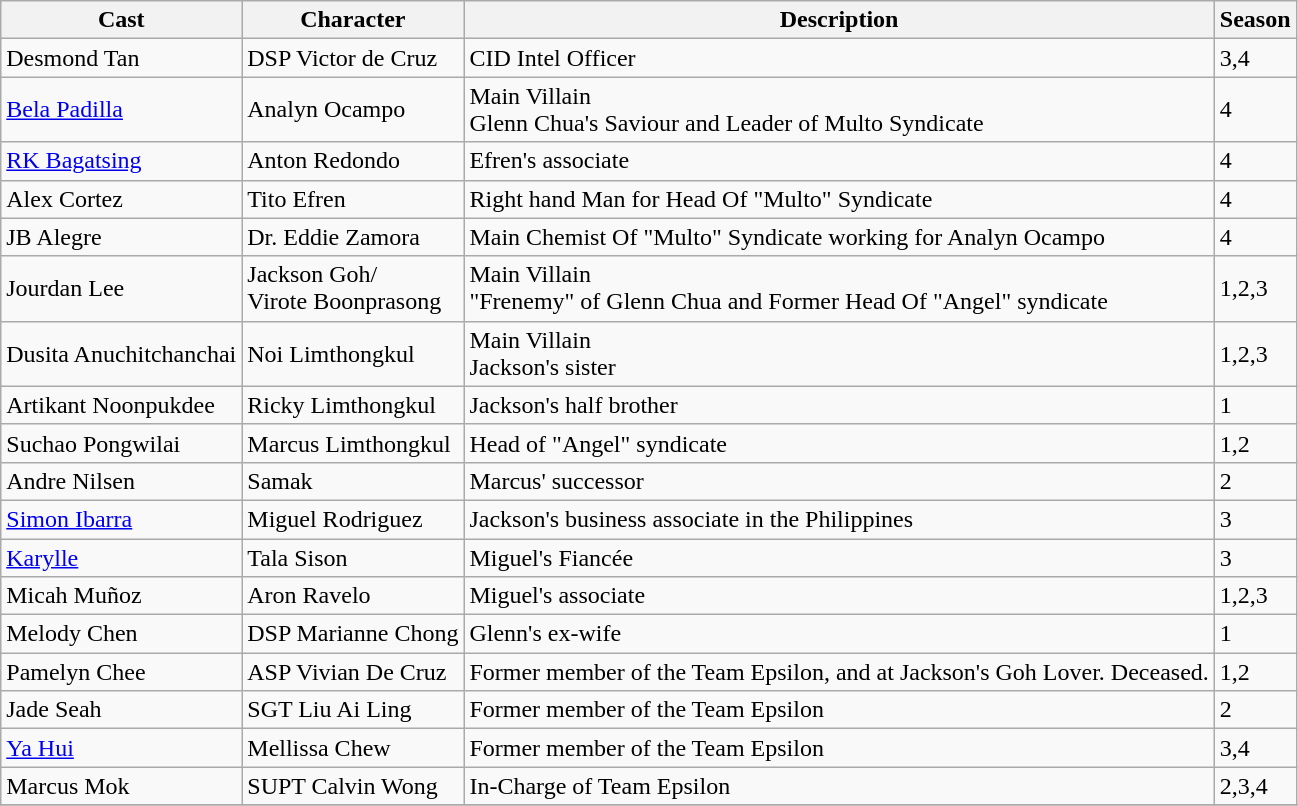<table class="wikitable">
<tr>
<th>Cast</th>
<th>Character</th>
<th>Description</th>
<th>Season</th>
</tr>
<tr>
<td>Desmond Tan</td>
<td>DSP Victor de Cruz</td>
<td>CID Intel Officer</td>
<td>3,4</td>
</tr>
<tr>
<td><a href='#'>Bela Padilla</a></td>
<td>Analyn Ocampo</td>
<td>Main Villain<br>Glenn Chua's Saviour and Leader of Multo Syndicate</td>
<td>4</td>
</tr>
<tr>
<td><a href='#'>RK Bagatsing</a></td>
<td>Anton Redondo</td>
<td>Efren's associate</td>
<td>4</td>
</tr>
<tr>
<td>Alex Cortez</td>
<td>Tito Efren</td>
<td>Right hand Man for Head Of "Multo" Syndicate</td>
<td>4</td>
</tr>
<tr>
<td>JB Alegre</td>
<td>Dr. Eddie Zamora</td>
<td>Main Chemist Of "Multo" Syndicate working for Analyn Ocampo</td>
<td>4</td>
</tr>
<tr>
<td>Jourdan Lee</td>
<td>Jackson Goh/<br>Virote Boonprasong</td>
<td>Main Villain<br>"Frenemy" of Glenn Chua and Former Head Of "Angel" syndicate</td>
<td>1,2,3</td>
</tr>
<tr>
<td>Dusita Anuchitchanchai</td>
<td>Noi Limthongkul</td>
<td>Main Villain<br>Jackson's sister</td>
<td>1,2,3</td>
</tr>
<tr>
<td>Artikant Noonpukdee</td>
<td>Ricky Limthongkul</td>
<td>Jackson's half brother</td>
<td>1</td>
</tr>
<tr>
<td>Suchao Pongwilai</td>
<td>Marcus Limthongkul</td>
<td>Head of "Angel" syndicate</td>
<td>1,2</td>
</tr>
<tr>
<td>Andre Nilsen</td>
<td>Samak</td>
<td>Marcus' successor</td>
<td>2</td>
</tr>
<tr>
<td><a href='#'>Simon Ibarra</a></td>
<td>Miguel Rodriguez</td>
<td>Jackson's business associate in the Philippines</td>
<td>3</td>
</tr>
<tr>
<td><a href='#'>Karylle</a></td>
<td>Tala Sison</td>
<td>Miguel's Fiancée</td>
<td>3</td>
</tr>
<tr>
<td>Micah Muñoz</td>
<td>Aron Ravelo</td>
<td>Miguel's associate</td>
<td>1,2,3</td>
</tr>
<tr>
<td>Melody Chen</td>
<td>DSP Marianne Chong</td>
<td>Glenn's ex-wife</td>
<td>1</td>
</tr>
<tr>
<td>Pamelyn Chee</td>
<td>ASP Vivian De Cruz</td>
<td>Former member of the Team Epsilon, and at Jackson's Goh Lover. Deceased.</td>
<td>1,2</td>
</tr>
<tr>
<td>Jade Seah</td>
<td>SGT Liu Ai Ling</td>
<td>Former member of the Team Epsilon</td>
<td>2</td>
</tr>
<tr>
<td><a href='#'>Ya Hui</a></td>
<td>Mellissa Chew</td>
<td>Former member of the Team Epsilon</td>
<td>3,4</td>
</tr>
<tr>
<td>Marcus Mok</td>
<td>SUPT Calvin Wong</td>
<td>In-Charge of Team Epsilon</td>
<td>2,3,4</td>
</tr>
<tr>
</tr>
</table>
